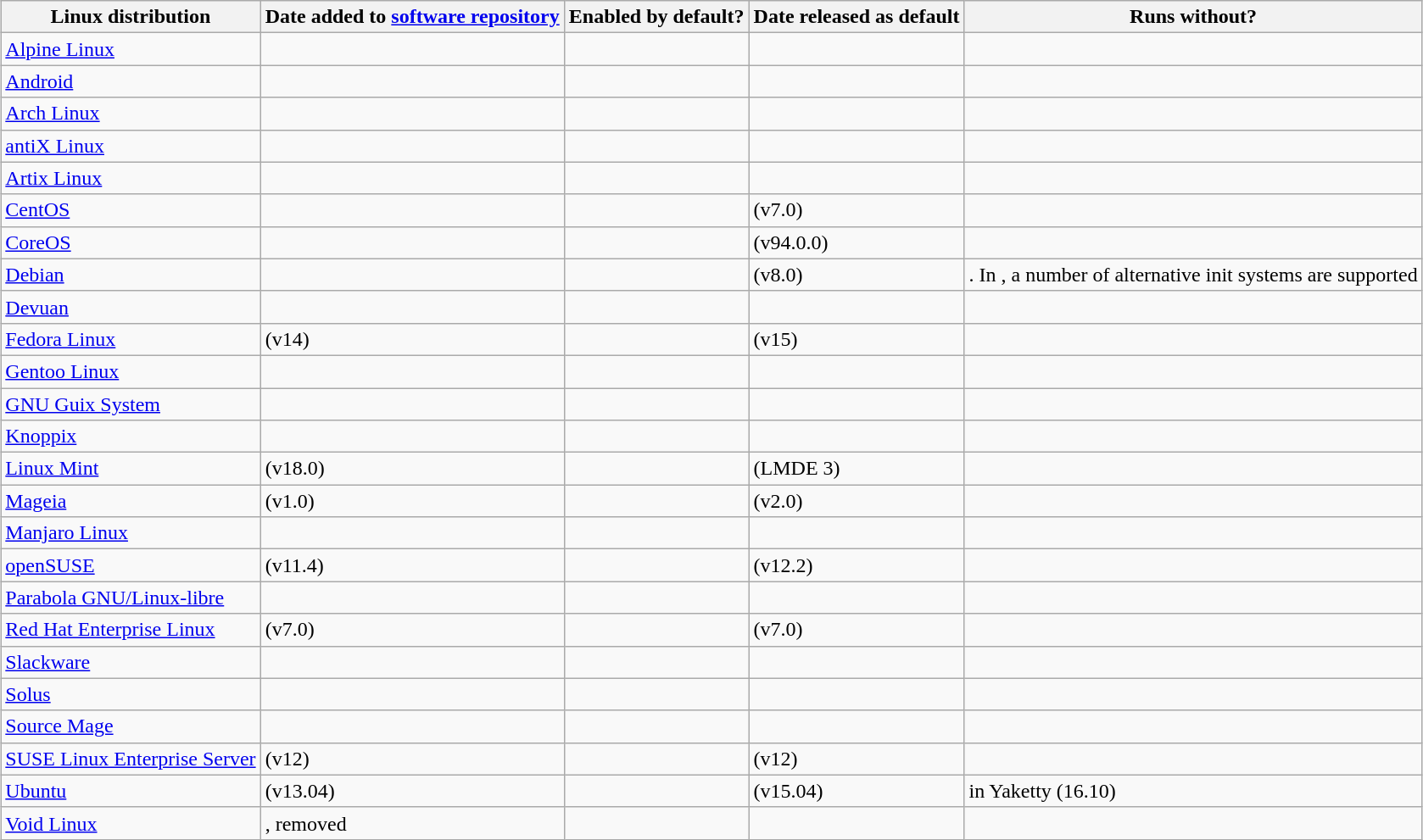<table class="wikitable sortable" style="margin-left: auto; margin-right: auto;">
<tr>
<th scope="col">Linux distribution</th>
<th scope="col">Date added to <a href='#'>software repository</a></th>
<th scope="col">Enabled by default?</th>
<th scope="col">Date released as default</th>
<th scope="col">Runs without?</th>
</tr>
<tr>
<td><a href='#'>Alpine Linux</a></td>
<td></td>
<td></td>
<td></td>
<td></td>
</tr>
<tr>
<td><a href='#'>Android</a></td>
<td></td>
<td></td>
<td></td>
<td></td>
</tr>
<tr>
<td><a href='#'>Arch Linux</a></td>
<td></td>
<td></td>
<td></td>
<td></td>
</tr>
<tr>
<td><a href='#'>antiX Linux</a></td>
<td></td>
<td></td>
<td></td>
<td></td>
</tr>
<tr>
<td><a href='#'>Artix Linux</a></td>
<td></td>
<td></td>
<td></td>
<td></td>
</tr>
<tr>
<td><a href='#'>CentOS</a></td>
<td></td>
<td></td>
<td> (v7.0)</td>
<td></td>
</tr>
<tr>
<td><a href='#'>CoreOS</a></td>
<td></td>
<td></td>
<td> (v94.0.0)</td>
<td></td>
</tr>
<tr>
<td><a href='#'>Debian</a></td>
<td></td>
<td></td>
<td> (v8.0)</td>
<td>.  In , a number of alternative init systems are supported</td>
</tr>
<tr>
<td><a href='#'>Devuan</a></td>
<td></td>
<td></td>
<td></td>
<td></td>
</tr>
<tr>
<td><a href='#'>Fedora Linux</a></td>
<td> (v14)</td>
<td></td>
<td> (v15)</td>
<td></td>
</tr>
<tr>
<td><a href='#'>Gentoo Linux</a></td>
<td></td>
<td></td>
<td></td>
<td></td>
</tr>
<tr>
<td><a href='#'>GNU Guix System</a></td>
<td></td>
<td></td>
<td></td>
<td></td>
</tr>
<tr>
<td><a href='#'>Knoppix</a></td>
<td></td>
<td> </td>
<td></td>
<td></td>
</tr>
<tr>
<td><a href='#'>Linux Mint</a></td>
<td> (v18.0)</td>
<td></td>
<td> (LMDE 3)</td>
<td> </td>
</tr>
<tr>
<td><a href='#'>Mageia</a></td>
<td> (v1.0)</td>
<td></td>
<td> (v2.0)</td>
<td> </td>
</tr>
<tr>
<td><a href='#'>Manjaro Linux</a></td>
<td></td>
<td></td>
<td></td>
<td></td>
</tr>
<tr>
<td><a href='#'>openSUSE</a></td>
<td> (v11.4)</td>
<td></td>
<td> (v12.2)</td>
<td></td>
</tr>
<tr>
<td><a href='#'>Parabola GNU/Linux-libre</a></td>
<td></td>
<td></td>
<td></td>
<td></td>
</tr>
<tr>
<td><a href='#'>Red Hat Enterprise Linux</a></td>
<td> (v7.0)</td>
<td></td>
<td> (v7.0)</td>
<td></td>
</tr>
<tr>
<td><a href='#'>Slackware</a></td>
<td></td>
<td></td>
<td></td>
<td></td>
</tr>
<tr>
<td><a href='#'>Solus</a></td>
<td></td>
<td></td>
<td></td>
<td></td>
</tr>
<tr>
<td><a href='#'>Source Mage</a></td>
<td></td>
<td></td>
<td></td>
<td></td>
</tr>
<tr>
<td><a href='#'>SUSE Linux Enterprise Server</a></td>
<td> (v12)</td>
<td></td>
<td> (v12)</td>
<td></td>
</tr>
<tr>
<td><a href='#'>Ubuntu</a></td>
<td> (v13.04)</td>
<td></td>
<td> (v15.04)</td>
<td> in Yaketty (16.10)</td>
</tr>
<tr>
<td><a href='#'>Void Linux</a></td>
<td>, removed </td>
<td></td>
<td></td>
<td></td>
</tr>
</table>
